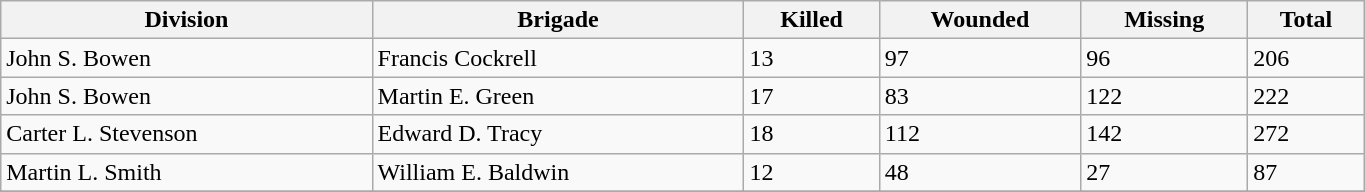<table class="wikitable" style="text-align:left; width:72%;">
<tr>
<th>Division</th>
<th>Brigade</th>
<th>Killed</th>
<th>Wounded</th>
<th>Missing</th>
<th>Total</th>
</tr>
<tr>
<td rowspan=1>John S. Bowen</td>
<td>Francis Cockrell</td>
<td>13</td>
<td>97</td>
<td>96</td>
<td>206</td>
</tr>
<tr>
<td rowspan=1>John S. Bowen</td>
<td>Martin E. Green</td>
<td>17</td>
<td>83</td>
<td>122</td>
<td>222</td>
</tr>
<tr>
<td rowspan=1>Carter L. Stevenson</td>
<td>Edward D. Tracy</td>
<td>18</td>
<td>112</td>
<td>142</td>
<td>272</td>
</tr>
<tr>
<td rowspan=1>Martin L. Smith</td>
<td>William E. Baldwin</td>
<td>12</td>
<td>48</td>
<td>27</td>
<td>87</td>
</tr>
<tr>
</tr>
</table>
